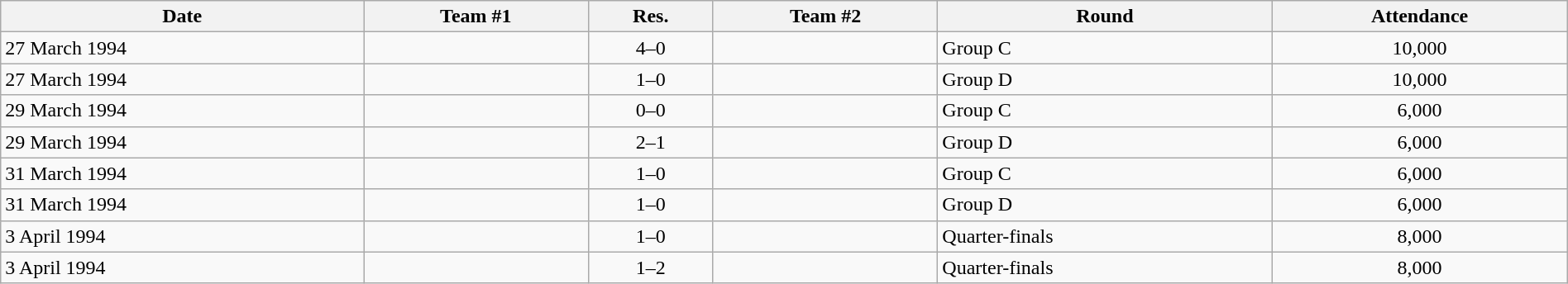<table class="wikitable sortable"  style="text-align:left; width:100%;">
<tr>
<th>Date</th>
<th>Team #1</th>
<th>Res.</th>
<th>Team #2</th>
<th>Round</th>
<th>Attendance</th>
</tr>
<tr>
<td>27 March 1994</td>
<td></td>
<td style="text-align:center;">4–0</td>
<td></td>
<td>Group C</td>
<td style="text-align:center;">10,000</td>
</tr>
<tr>
<td>27 March 1994</td>
<td></td>
<td style="text-align:center;">1–0</td>
<td></td>
<td>Group D</td>
<td style="text-align:center;">10,000</td>
</tr>
<tr>
<td>29 March 1994</td>
<td></td>
<td style="text-align:center;">0–0</td>
<td></td>
<td>Group C</td>
<td style="text-align:center;">6,000</td>
</tr>
<tr>
<td>29 March 1994</td>
<td></td>
<td style="text-align:center;">2–1</td>
<td></td>
<td>Group D</td>
<td style="text-align:center;">6,000</td>
</tr>
<tr>
<td>31 March 1994</td>
<td></td>
<td style="text-align:center;">1–0</td>
<td></td>
<td>Group C</td>
<td style="text-align:center;">6,000</td>
</tr>
<tr>
<td>31 March 1994</td>
<td></td>
<td style="text-align:center;">1–0</td>
<td></td>
<td>Group D</td>
<td style="text-align:center;">6,000</td>
</tr>
<tr>
<td>3 April 1994</td>
<td></td>
<td style="text-align:center;">1–0</td>
<td></td>
<td>Quarter-finals</td>
<td style="text-align:center;">8,000</td>
</tr>
<tr>
<td>3 April 1994</td>
<td></td>
<td style="text-align:center;">1–2</td>
<td></td>
<td>Quarter-finals</td>
<td style="text-align:center;">8,000</td>
</tr>
</table>
